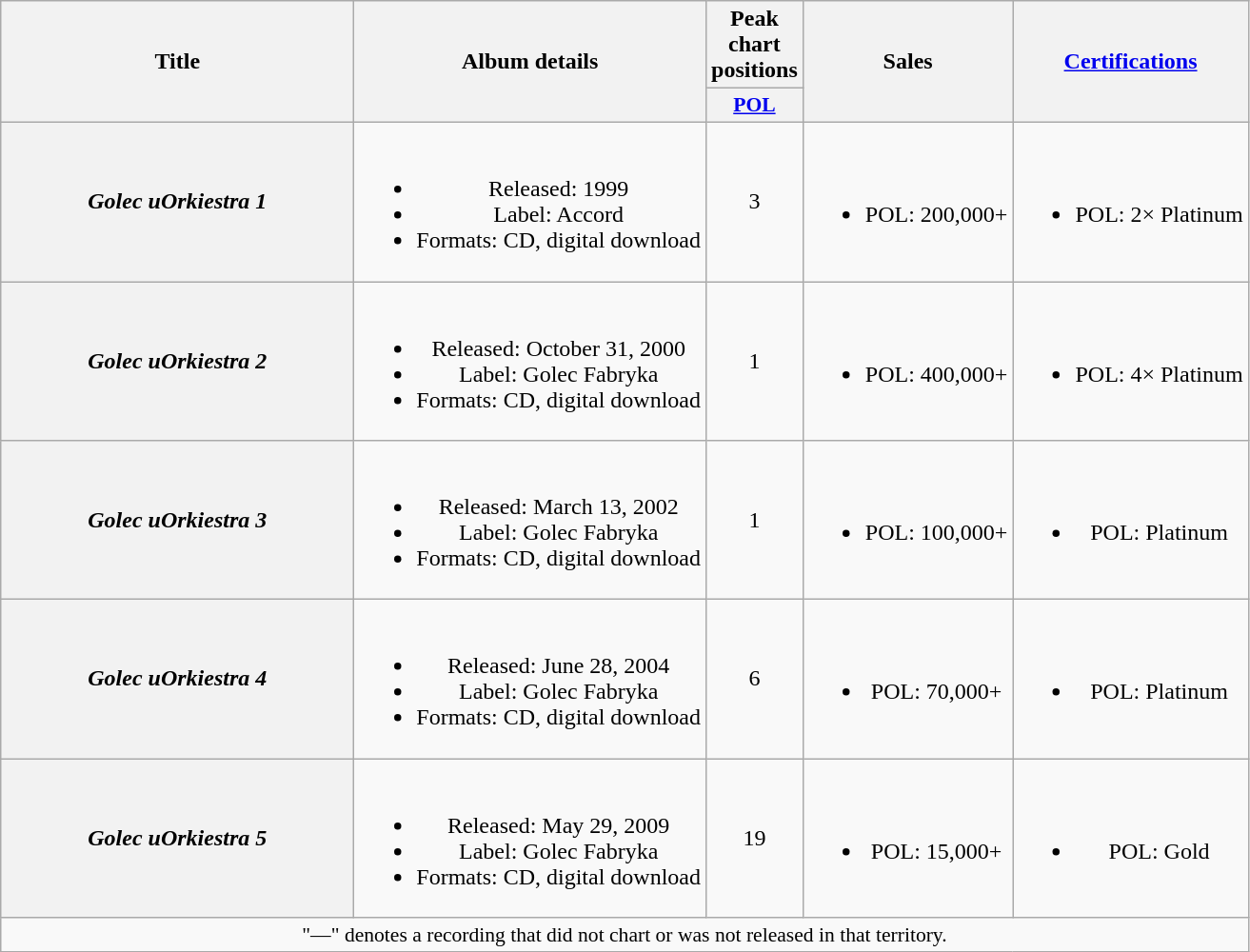<table class="wikitable plainrowheaders" style="text-align:center;">
<tr>
<th scope="col" rowspan="2" style="width:15em;">Title</th>
<th scope="col" rowspan="2">Album details</th>
<th scope="col" colspan="1">Peak chart positions</th>
<th scope="col" rowspan="2">Sales</th>
<th scope="col" rowspan="2"><a href='#'>Certifications</a></th>
</tr>
<tr>
<th scope="col" style="width:3em;font-size:90%;"><a href='#'>POL</a><br></th>
</tr>
<tr>
<th scope="row"><em>Golec uOrkiestra 1</em></th>
<td><br><ul><li>Released: 1999</li><li>Label: Accord</li><li>Formats: CD, digital download</li></ul></td>
<td>3</td>
<td><br><ul><li>POL: 200,000+</li></ul></td>
<td><br><ul><li>POL: 2× Platinum</li></ul></td>
</tr>
<tr>
<th scope="row"><em>Golec uOrkiestra 2</em></th>
<td><br><ul><li>Released: October 31, 2000</li><li>Label: Golec Fabryka</li><li>Formats: CD, digital download</li></ul></td>
<td>1</td>
<td><br><ul><li>POL: 400,000+</li></ul></td>
<td><br><ul><li>POL: 4× Platinum</li></ul></td>
</tr>
<tr>
<th scope="row"><em>Golec uOrkiestra 3</em></th>
<td><br><ul><li>Released: March 13, 2002</li><li>Label: Golec Fabryka</li><li>Formats: CD, digital download</li></ul></td>
<td>1</td>
<td><br><ul><li>POL: 100,000+</li></ul></td>
<td><br><ul><li>POL: Platinum</li></ul></td>
</tr>
<tr>
<th scope="row"><em>Golec uOrkiestra 4</em></th>
<td><br><ul><li>Released: June 28, 2004</li><li>Label: Golec Fabryka</li><li>Formats: CD, digital download</li></ul></td>
<td>6</td>
<td><br><ul><li>POL: 70,000+</li></ul></td>
<td><br><ul><li>POL: Platinum</li></ul></td>
</tr>
<tr>
<th scope="row"><em>Golec uOrkiestra 5</em></th>
<td><br><ul><li>Released: May 29, 2009</li><li>Label: Golec Fabryka</li><li>Formats: CD, digital download</li></ul></td>
<td>19</td>
<td><br><ul><li>POL: 15,000+</li></ul></td>
<td><br><ul><li>POL: Gold</li></ul></td>
</tr>
<tr>
<td colspan="20" style="font-size:90%">"—" denotes a recording that did not chart or was not released in that territory.</td>
</tr>
</table>
